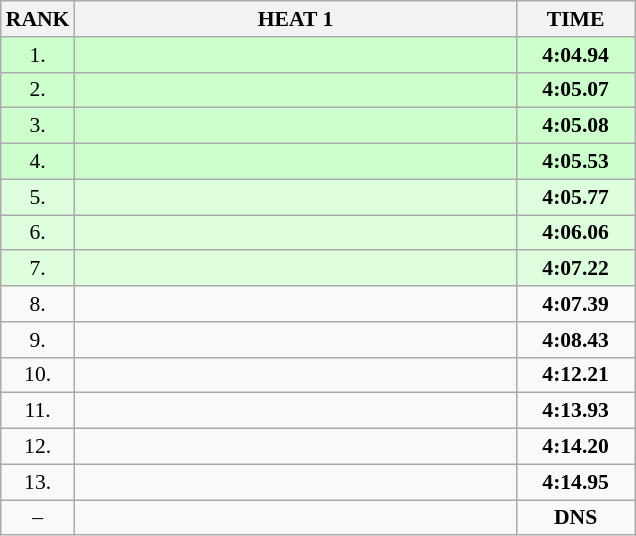<table class="wikitable" style="border-collapse: collapse; font-size: 90%;">
<tr>
<th>RANK</th>
<th style="width: 20em">HEAT 1</th>
<th style="width: 5em">TIME</th>
</tr>
<tr style="background:#ccffcc;">
<td align="center">1.</td>
<td></td>
<td align="center"><strong>4:04.94</strong></td>
</tr>
<tr style="background:#ccffcc;">
<td align="center">2.</td>
<td></td>
<td align="center"><strong>4:05.07</strong></td>
</tr>
<tr style="background:#ccffcc;">
<td align="center">3.</td>
<td></td>
<td align="center"><strong>4:05.08</strong></td>
</tr>
<tr style="background:#ccffcc;">
<td align="center">4.</td>
<td></td>
<td align="center"><strong>4:05.53</strong></td>
</tr>
<tr style="background:#ddffdd;">
<td align="center">5.</td>
<td></td>
<td align="center"><strong>4:05.77</strong></td>
</tr>
<tr style="background:#ddffdd;">
<td align="center">6.</td>
<td></td>
<td align="center"><strong>4:06.06</strong></td>
</tr>
<tr style="background:#ddffdd;">
<td align="center">7.</td>
<td></td>
<td align="center"><strong>4:07.22</strong></td>
</tr>
<tr>
<td align="center">8.</td>
<td></td>
<td align="center"><strong>4:07.39</strong></td>
</tr>
<tr>
<td align="center">9.</td>
<td></td>
<td align="center"><strong>4:08.43</strong></td>
</tr>
<tr>
<td align="center">10.</td>
<td></td>
<td align="center"><strong>4:12.21</strong></td>
</tr>
<tr>
<td align="center">11.</td>
<td></td>
<td align="center"><strong>4:13.93</strong></td>
</tr>
<tr>
<td align="center">12.</td>
<td></td>
<td align="center"><strong>4:14.20</strong></td>
</tr>
<tr>
<td align="center">13.</td>
<td></td>
<td align="center"><strong>4:14.95</strong></td>
</tr>
<tr>
<td align="center">–</td>
<td></td>
<td align="center"><strong>DNS</strong></td>
</tr>
</table>
